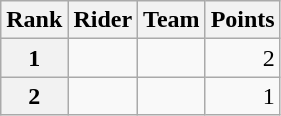<table class="wikitable" margin-bottom:0;">
<tr>
<th scope="col">Rank</th>
<th scope="col">Rider</th>
<th scope="col">Team</th>
<th scope="col">Points</th>
</tr>
<tr>
<th scope="row">1</th>
<td> </td>
<td></td>
<td align="right">2</td>
</tr>
<tr>
<th scope="row">2</th>
<td></td>
<td></td>
<td align="right">1</td>
</tr>
</table>
